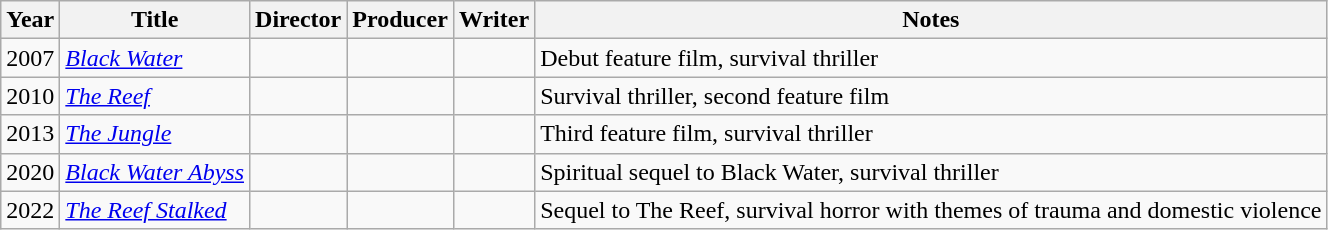<table class="wikitable">
<tr>
<th>Year</th>
<th>Title</th>
<th>Director</th>
<th>Producer</th>
<th>Writer</th>
<th>Notes</th>
</tr>
<tr>
<td>2007</td>
<td><em><a href='#'>Black Water</a></em></td>
<td></td>
<td></td>
<td></td>
<td>Debut feature film, survival thriller</td>
</tr>
<tr>
<td>2010</td>
<td><em><a href='#'>The Reef</a></em></td>
<td></td>
<td></td>
<td></td>
<td>Survival thriller, second feature film</td>
</tr>
<tr>
<td>2013</td>
<td><em><a href='#'>The Jungle</a></em></td>
<td></td>
<td></td>
<td></td>
<td>Third feature film, survival thriller</td>
</tr>
<tr>
<td>2020</td>
<td><em><a href='#'>Black Water Abyss</a></em></td>
<td></td>
<td></td>
<td></td>
<td>Spiritual sequel to Black Water, survival thriller</td>
</tr>
<tr>
<td>2022</td>
<td><em><a href='#'>The Reef Stalked</a></em></td>
<td></td>
<td></td>
<td></td>
<td>Sequel to The Reef, survival horror with themes of trauma and domestic violence</td>
</tr>
</table>
